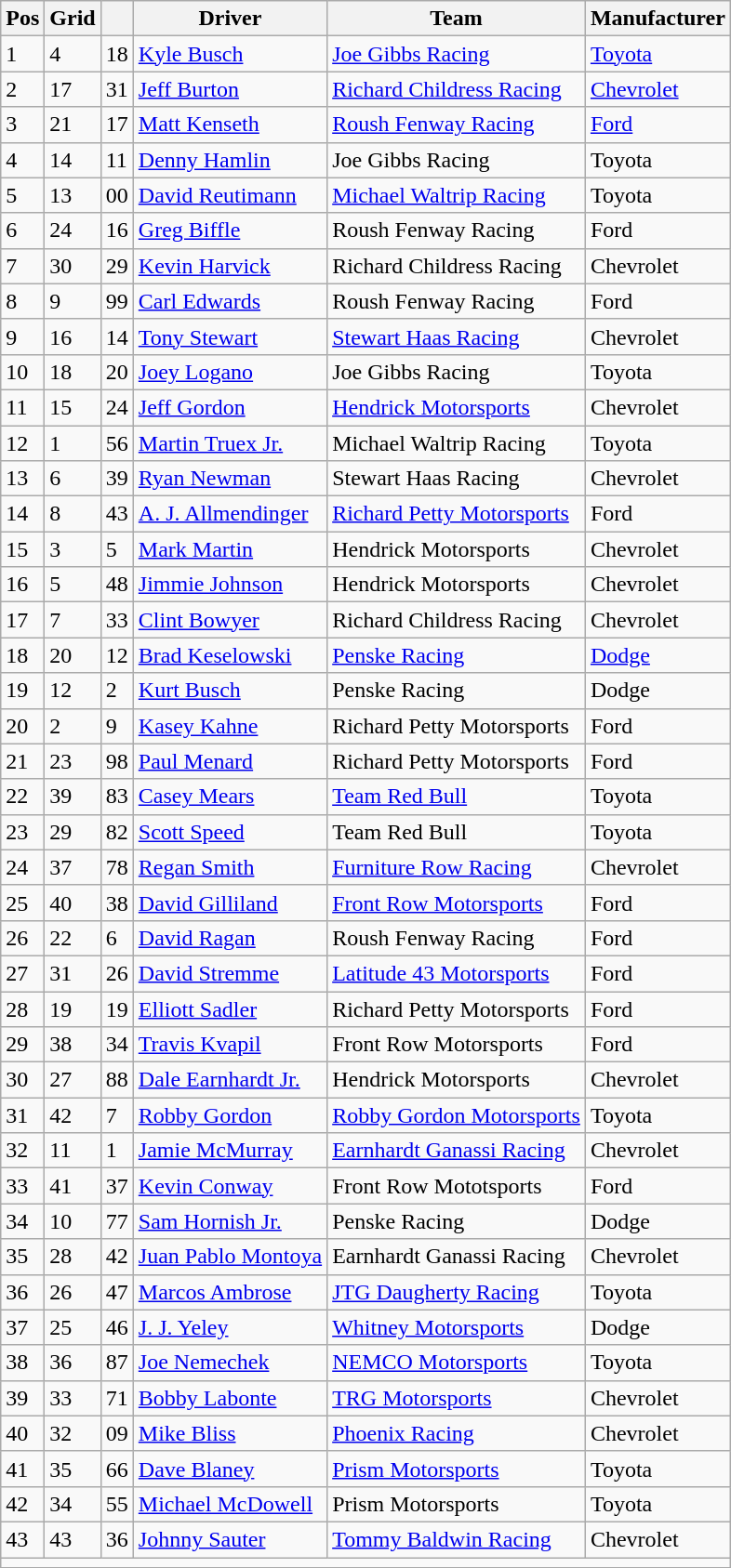<table class="sortable wikitable" border="1">
<tr>
<th>Pos</th>
<th>Grid</th>
<th></th>
<th>Driver</th>
<th>Team</th>
<th>Manufacturer</th>
</tr>
<tr>
<td>1</td>
<td>4</td>
<td>18</td>
<td><a href='#'>Kyle Busch</a></td>
<td><a href='#'>Joe Gibbs Racing</a></td>
<td><a href='#'>Toyota</a></td>
</tr>
<tr>
<td>2</td>
<td>17</td>
<td>31</td>
<td><a href='#'>Jeff Burton</a></td>
<td><a href='#'>Richard Childress Racing</a></td>
<td><a href='#'>Chevrolet</a></td>
</tr>
<tr>
<td>3</td>
<td>21</td>
<td>17</td>
<td><a href='#'>Matt Kenseth</a></td>
<td><a href='#'>Roush Fenway Racing</a></td>
<td><a href='#'>Ford</a></td>
</tr>
<tr>
<td>4</td>
<td>14</td>
<td>11</td>
<td><a href='#'>Denny Hamlin</a></td>
<td>Joe Gibbs Racing</td>
<td>Toyota</td>
</tr>
<tr>
<td>5</td>
<td>13</td>
<td>00</td>
<td><a href='#'>David Reutimann</a></td>
<td><a href='#'>Michael Waltrip Racing</a></td>
<td>Toyota</td>
</tr>
<tr>
<td>6</td>
<td>24</td>
<td>16</td>
<td><a href='#'>Greg Biffle</a></td>
<td>Roush Fenway Racing</td>
<td>Ford</td>
</tr>
<tr>
<td>7</td>
<td>30</td>
<td>29</td>
<td><a href='#'>Kevin Harvick</a></td>
<td>Richard Childress Racing</td>
<td>Chevrolet</td>
</tr>
<tr>
<td>8</td>
<td>9</td>
<td>99</td>
<td><a href='#'>Carl Edwards</a></td>
<td>Roush Fenway Racing</td>
<td>Ford</td>
</tr>
<tr>
<td>9</td>
<td>16</td>
<td>14</td>
<td><a href='#'>Tony Stewart</a></td>
<td><a href='#'>Stewart Haas Racing</a></td>
<td>Chevrolet</td>
</tr>
<tr>
<td>10</td>
<td>18</td>
<td>20</td>
<td><a href='#'>Joey Logano</a></td>
<td>Joe Gibbs Racing</td>
<td>Toyota</td>
</tr>
<tr>
<td>11</td>
<td>15</td>
<td>24</td>
<td><a href='#'>Jeff Gordon</a></td>
<td><a href='#'>Hendrick Motorsports</a></td>
<td>Chevrolet</td>
</tr>
<tr>
<td>12</td>
<td>1</td>
<td>56</td>
<td><a href='#'>Martin Truex Jr.</a></td>
<td>Michael Waltrip Racing</td>
<td>Toyota</td>
</tr>
<tr>
<td>13</td>
<td>6</td>
<td>39</td>
<td><a href='#'>Ryan Newman</a></td>
<td>Stewart Haas Racing</td>
<td>Chevrolet</td>
</tr>
<tr>
<td>14</td>
<td>8</td>
<td>43</td>
<td><a href='#'>A. J. Allmendinger</a></td>
<td><a href='#'>Richard Petty Motorsports</a></td>
<td>Ford</td>
</tr>
<tr>
<td>15</td>
<td>3</td>
<td>5</td>
<td><a href='#'>Mark Martin</a></td>
<td>Hendrick Motorsports</td>
<td>Chevrolet</td>
</tr>
<tr>
<td>16</td>
<td>5</td>
<td>48</td>
<td><a href='#'>Jimmie Johnson</a></td>
<td>Hendrick Motorsports</td>
<td>Chevrolet</td>
</tr>
<tr>
<td>17</td>
<td>7</td>
<td>33</td>
<td><a href='#'>Clint Bowyer</a></td>
<td>Richard Childress Racing</td>
<td>Chevrolet</td>
</tr>
<tr>
<td>18</td>
<td>20</td>
<td>12</td>
<td><a href='#'>Brad Keselowski</a></td>
<td><a href='#'>Penske Racing</a></td>
<td><a href='#'>Dodge</a></td>
</tr>
<tr>
<td>19</td>
<td>12</td>
<td>2</td>
<td><a href='#'>Kurt Busch</a></td>
<td>Penske Racing</td>
<td>Dodge</td>
</tr>
<tr>
<td>20</td>
<td>2</td>
<td>9</td>
<td><a href='#'>Kasey Kahne</a></td>
<td>Richard Petty Motorsports</td>
<td>Ford</td>
</tr>
<tr>
<td>21</td>
<td>23</td>
<td>98</td>
<td><a href='#'>Paul Menard</a></td>
<td>Richard Petty Motorsports</td>
<td>Ford</td>
</tr>
<tr>
<td>22</td>
<td>39</td>
<td>83</td>
<td><a href='#'>Casey Mears</a></td>
<td><a href='#'>Team Red Bull</a></td>
<td>Toyota</td>
</tr>
<tr>
<td>23</td>
<td>29</td>
<td>82</td>
<td><a href='#'>Scott Speed</a></td>
<td>Team Red Bull</td>
<td>Toyota</td>
</tr>
<tr>
<td>24</td>
<td>37</td>
<td>78</td>
<td><a href='#'>Regan Smith</a></td>
<td><a href='#'>Furniture Row Racing</a></td>
<td>Chevrolet</td>
</tr>
<tr>
<td>25</td>
<td>40</td>
<td>38</td>
<td><a href='#'>David Gilliland</a></td>
<td><a href='#'>Front Row Motorsports</a></td>
<td>Ford</td>
</tr>
<tr>
<td>26</td>
<td>22</td>
<td>6</td>
<td><a href='#'>David Ragan</a></td>
<td>Roush Fenway Racing</td>
<td>Ford</td>
</tr>
<tr>
<td>27</td>
<td>31</td>
<td>26</td>
<td><a href='#'>David Stremme</a></td>
<td><a href='#'>Latitude 43 Motorsports</a></td>
<td>Ford</td>
</tr>
<tr>
<td>28</td>
<td>19</td>
<td>19</td>
<td><a href='#'>Elliott Sadler</a></td>
<td>Richard Petty Motorsports</td>
<td>Ford</td>
</tr>
<tr>
<td>29</td>
<td>38</td>
<td>34</td>
<td><a href='#'>Travis Kvapil</a></td>
<td>Front Row Motorsports</td>
<td>Ford</td>
</tr>
<tr>
<td>30</td>
<td>27</td>
<td>88</td>
<td><a href='#'>Dale Earnhardt Jr.</a></td>
<td>Hendrick Motorsports</td>
<td>Chevrolet</td>
</tr>
<tr>
<td>31</td>
<td>42</td>
<td>7</td>
<td><a href='#'>Robby Gordon</a></td>
<td><a href='#'>Robby Gordon Motorsports</a></td>
<td>Toyota</td>
</tr>
<tr>
<td>32</td>
<td>11</td>
<td>1</td>
<td><a href='#'>Jamie McMurray</a></td>
<td><a href='#'>Earnhardt Ganassi Racing</a></td>
<td>Chevrolet</td>
</tr>
<tr>
<td>33</td>
<td>41</td>
<td>37</td>
<td><a href='#'>Kevin Conway</a></td>
<td>Front Row Mototsports</td>
<td>Ford</td>
</tr>
<tr>
<td>34</td>
<td>10</td>
<td>77</td>
<td><a href='#'>Sam Hornish Jr.</a></td>
<td>Penske Racing</td>
<td>Dodge</td>
</tr>
<tr>
<td>35</td>
<td>28</td>
<td>42</td>
<td><a href='#'>Juan Pablo Montoya</a></td>
<td>Earnhardt Ganassi Racing</td>
<td>Chevrolet</td>
</tr>
<tr>
<td>36</td>
<td>26</td>
<td>47</td>
<td><a href='#'>Marcos Ambrose</a></td>
<td><a href='#'>JTG Daugherty Racing</a></td>
<td>Toyota</td>
</tr>
<tr>
<td>37</td>
<td>25</td>
<td>46</td>
<td><a href='#'>J. J. Yeley</a></td>
<td><a href='#'>Whitney Motorsports</a></td>
<td>Dodge</td>
</tr>
<tr>
<td>38</td>
<td>36</td>
<td>87</td>
<td><a href='#'>Joe Nemechek</a></td>
<td><a href='#'>NEMCO Motorsports</a></td>
<td>Toyota</td>
</tr>
<tr>
<td>39</td>
<td>33</td>
<td>71</td>
<td><a href='#'>Bobby Labonte</a></td>
<td><a href='#'>TRG Motorsports</a></td>
<td>Chevrolet</td>
</tr>
<tr>
<td>40</td>
<td>32</td>
<td>09</td>
<td><a href='#'>Mike Bliss</a></td>
<td><a href='#'>Phoenix Racing</a></td>
<td>Chevrolet</td>
</tr>
<tr>
<td>41</td>
<td>35</td>
<td>66</td>
<td><a href='#'>Dave Blaney</a></td>
<td><a href='#'>Prism Motorsports</a></td>
<td>Toyota</td>
</tr>
<tr>
<td>42</td>
<td>34</td>
<td>55</td>
<td><a href='#'>Michael McDowell</a></td>
<td>Prism Motorsports</td>
<td>Toyota</td>
</tr>
<tr>
<td>43</td>
<td>43</td>
<td>36</td>
<td><a href='#'>Johnny Sauter</a></td>
<td><a href='#'>Tommy Baldwin Racing</a></td>
<td>Chevrolet</td>
</tr>
<tr>
<td colspan="7"></td>
</tr>
</table>
